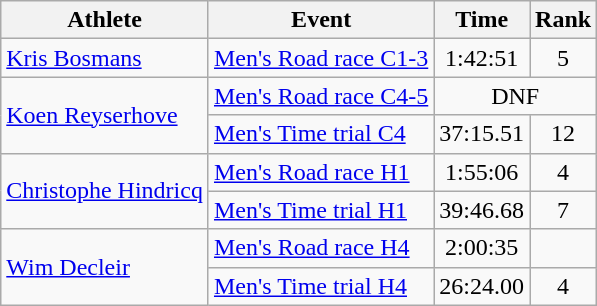<table class=wikitable>
<tr>
<th>Athlete</th>
<th>Event</th>
<th>Time</th>
<th>Rank</th>
</tr>
<tr>
<td><a href='#'>Kris Bosmans</a></td>
<td><a href='#'>Men's Road race C1-3</a></td>
<td align="center">1:42:51</td>
<td align="center">5</td>
</tr>
<tr>
<td rowspan=2><a href='#'>Koen Reyserhove</a></td>
<td><a href='#'>Men's Road race C4-5</a></td>
<td align="center" colspan=2>DNF</td>
</tr>
<tr>
<td><a href='#'>Men's Time trial C4</a></td>
<td align="center">37:15.51</td>
<td align="center">12</td>
</tr>
<tr>
<td rowspan=2><a href='#'>Christophe Hindricq</a></td>
<td><a href='#'>Men's Road race H1</a></td>
<td align="center">1:55:06</td>
<td align="center">4</td>
</tr>
<tr>
<td><a href='#'>Men's Time trial H1</a></td>
<td align="center">39:46.68</td>
<td align="center">7</td>
</tr>
<tr>
<td rowspan=2><a href='#'>Wim Decleir</a></td>
<td><a href='#'>Men's Road race H4</a></td>
<td align="center">2:00:35</td>
<td align="center"></td>
</tr>
<tr>
<td><a href='#'>Men's Time trial H4</a></td>
<td align="center">26:24.00</td>
<td align="center">4</td>
</tr>
</table>
